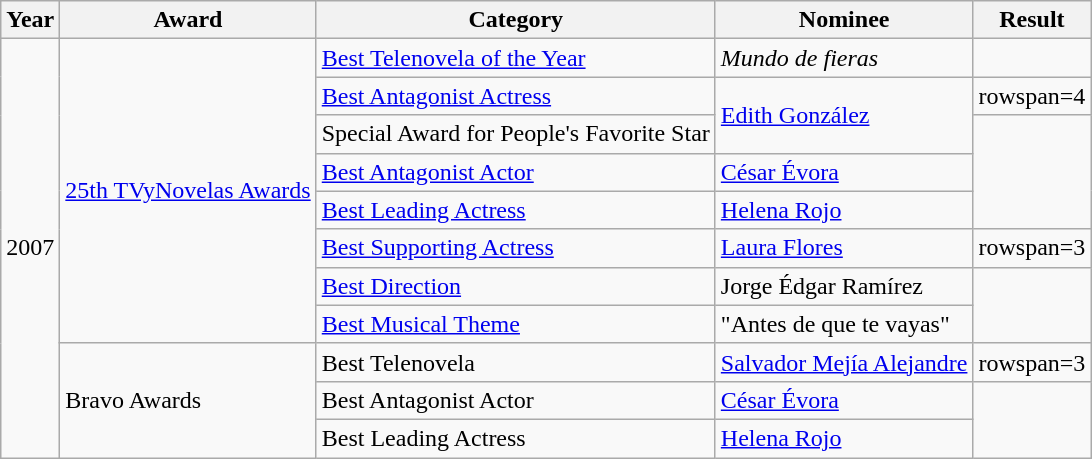<table class="wikitable plainrowheaders" style="text-align;">
<tr>
<th scope="col">Year</th>
<th scope="col">Award</th>
<th scope="col">Category</th>
<th scope="col">Nominee</th>
<th scope="col">Result</th>
</tr>
<tr>
<td rowspan=11>2007</td>
<td rowspan=8><a href='#'>25th TVyNovelas Awards</a></td>
<td><a href='#'>Best Telenovela of the Year</a></td>
<td><em>Mundo de fieras</em></td>
<td></td>
</tr>
<tr>
<td><a href='#'>Best Antagonist Actress</a></td>
<td rowspan=2><a href='#'>Edith González</a></td>
<td>rowspan=4 </td>
</tr>
<tr>
<td>Special Award for People's Favorite Star</td>
</tr>
<tr>
<td><a href='#'>Best Antagonist Actor</a></td>
<td><a href='#'>César Évora</a></td>
</tr>
<tr>
<td><a href='#'>Best Leading Actress</a></td>
<td><a href='#'>Helena Rojo</a></td>
</tr>
<tr>
<td><a href='#'>Best Supporting Actress</a></td>
<td><a href='#'>Laura Flores</a></td>
<td>rowspan=3 </td>
</tr>
<tr>
<td><a href='#'>Best Direction</a></td>
<td>Jorge Édgar Ramírez</td>
</tr>
<tr>
<td><a href='#'>Best Musical Theme</a></td>
<td>"Antes de que te vayas"</td>
</tr>
<tr>
<td rowspan=3>Bravo Awards</td>
<td>Best Telenovela</td>
<td><a href='#'>Salvador Mejía Alejandre</a></td>
<td>rowspan=3 </td>
</tr>
<tr>
<td>Best Antagonist Actor</td>
<td><a href='#'>César Évora</a></td>
</tr>
<tr>
<td>Best Leading Actress</td>
<td><a href='#'>Helena Rojo</a></td>
</tr>
</table>
